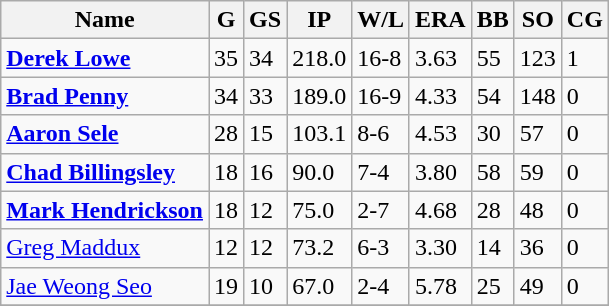<table class="wikitable sortable" style="text-align:left">
<tr>
<th>Name</th>
<th>G</th>
<th>GS</th>
<th>IP</th>
<th>W/L</th>
<th>ERA</th>
<th>BB</th>
<th>SO</th>
<th>CG</th>
</tr>
<tr>
<td><strong><a href='#'>Derek Lowe</a>	</strong></td>
<td>35</td>
<td>34</td>
<td>218.0</td>
<td>16-8</td>
<td>3.63</td>
<td>55</td>
<td>123</td>
<td>1</td>
</tr>
<tr>
<td><strong><a href='#'>Brad Penny</a></strong></td>
<td>34</td>
<td>33</td>
<td>189.0</td>
<td>16-9</td>
<td>4.33</td>
<td>54</td>
<td>148</td>
<td>0</td>
</tr>
<tr>
<td><strong><a href='#'>Aaron Sele</a></strong></td>
<td>28</td>
<td>15</td>
<td>103.1</td>
<td>8-6</td>
<td>4.53</td>
<td>30</td>
<td>57</td>
<td>0</td>
</tr>
<tr>
<td><strong><a href='#'>Chad Billingsley</a>	</strong></td>
<td>18</td>
<td>16</td>
<td>90.0</td>
<td>7-4</td>
<td>3.80</td>
<td>58</td>
<td>59</td>
<td>0</td>
</tr>
<tr>
<td><strong><a href='#'>Mark Hendrickson</a></strong></td>
<td>18</td>
<td>12</td>
<td>75.0</td>
<td>2-7</td>
<td>4.68</td>
<td>28</td>
<td>48</td>
<td>0</td>
</tr>
<tr>
<td><a href='#'>Greg Maddux</a></td>
<td>12</td>
<td>12</td>
<td>73.2</td>
<td>6-3</td>
<td>3.30</td>
<td>14</td>
<td>36</td>
<td>0</td>
</tr>
<tr>
<td><a href='#'>Jae Weong Seo</a></td>
<td>19</td>
<td>10</td>
<td>67.0</td>
<td>2-4</td>
<td>5.78</td>
<td>25</td>
<td>49</td>
<td>0</td>
</tr>
<tr>
</tr>
</table>
